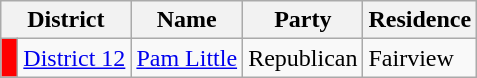<table class="wikitable">
<tr>
<th colspan="2">District</th>
<th>Name</th>
<th>Party</th>
<th>Residence</th>
</tr>
<tr>
<td bgcolor=red> </td>
<td><a href='#'>District 12</a></td>
<td><a href='#'>Pam Little</a></td>
<td>Republican</td>
<td>Fairview</td>
</tr>
</table>
